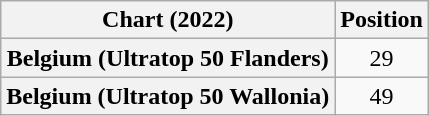<table class="wikitable sortable plainrowheaders" style="text-align:center">
<tr>
<th scope="col">Chart (2022)</th>
<th scope="col">Position</th>
</tr>
<tr>
<th scope="row">Belgium (Ultratop 50 Flanders)</th>
<td>29</td>
</tr>
<tr>
<th scope="row">Belgium (Ultratop 50 Wallonia)</th>
<td>49</td>
</tr>
</table>
